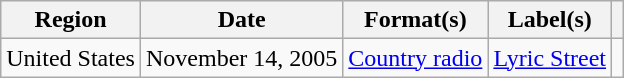<table class="wikitable">
<tr>
<th>Region</th>
<th>Date</th>
<th>Format(s)</th>
<th>Label(s)</th>
<th></th>
</tr>
<tr>
<td>United States</td>
<td>November 14, 2005</td>
<td><a href='#'>Country radio</a></td>
<td><a href='#'>Lyric Street</a></td>
<td></td>
</tr>
</table>
